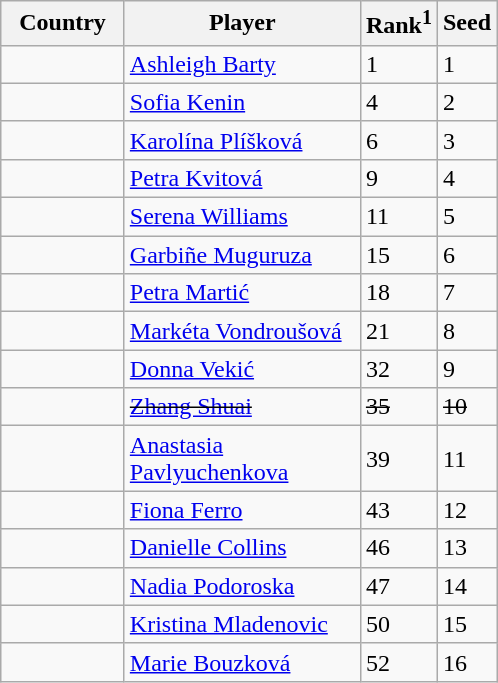<table class="sortable wikitable nowrap">
<tr>
<th width="75">Country</th>
<th width="150">Player</th>
<th>Rank<sup>1</sup></th>
<th>Seed</th>
</tr>
<tr>
<td></td>
<td><a href='#'>Ashleigh Barty</a></td>
<td>1</td>
<td>1</td>
</tr>
<tr>
<td></td>
<td><a href='#'>Sofia Kenin</a></td>
<td>4</td>
<td>2</td>
</tr>
<tr>
<td></td>
<td><a href='#'>Karolína Plíšková</a></td>
<td>6</td>
<td>3</td>
</tr>
<tr>
<td></td>
<td><a href='#'>Petra Kvitová</a></td>
<td>9</td>
<td>4</td>
</tr>
<tr>
<td></td>
<td><a href='#'>Serena Williams</a></td>
<td>11</td>
<td>5</td>
</tr>
<tr>
<td></td>
<td><a href='#'>Garbiñe Muguruza</a></td>
<td>15</td>
<td>6</td>
</tr>
<tr>
<td></td>
<td><a href='#'>Petra Martić</a></td>
<td>18</td>
<td>7</td>
</tr>
<tr>
<td></td>
<td><a href='#'>Markéta Vondroušová</a></td>
<td>21</td>
<td>8</td>
</tr>
<tr>
<td></td>
<td><a href='#'>Donna Vekić</a></td>
<td>32</td>
<td>9</td>
</tr>
<tr>
<td><s></s></td>
<td><s><a href='#'>Zhang Shuai</a></s></td>
<td><s>35</s></td>
<td><s>10</s></td>
</tr>
<tr>
<td></td>
<td><a href='#'>Anastasia Pavlyuchenkova</a></td>
<td>39</td>
<td>11</td>
</tr>
<tr>
<td></td>
<td><a href='#'>Fiona Ferro</a></td>
<td>43</td>
<td>12</td>
</tr>
<tr>
<td></td>
<td><a href='#'>Danielle Collins</a></td>
<td>46</td>
<td>13</td>
</tr>
<tr>
<td></td>
<td><a href='#'>Nadia Podoroska</a></td>
<td>47</td>
<td>14</td>
</tr>
<tr>
<td></td>
<td><a href='#'>Kristina Mladenovic</a></td>
<td>50</td>
<td>15</td>
</tr>
<tr>
<td></td>
<td><a href='#'>Marie Bouzková</a></td>
<td>52</td>
<td>16</td>
</tr>
</table>
